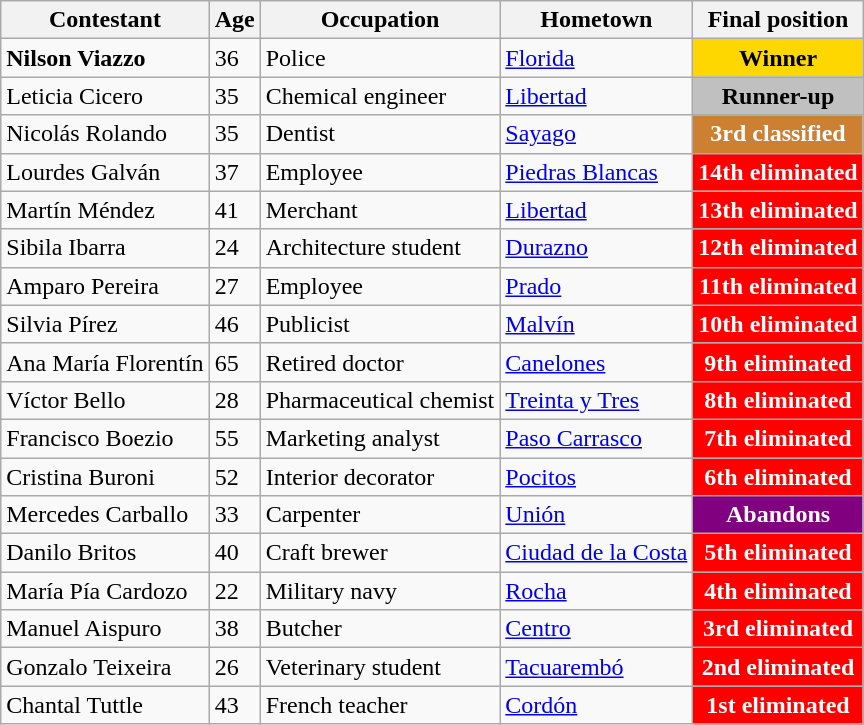<table class="wikitable sortable">
<tr>
<th>Contestant</th>
<th>Age</th>
<th>Occupation</th>
<th>Hometown</th>
<th>Final position</th>
</tr>
<tr>
<td align=left><strong>Nilson Viazzo</strong></td>
<td>36</td>
<td>Police</td>
<td><a href='#'>Florida</a></td>
<td style="background:Gold;text-align:center;"><strong>Winner</strong></td>
</tr>
<tr>
<td align=left>Leticia Cicero</td>
<td>35</td>
<td>Chemical engineer</td>
<td><a href='#'>Libertad</a></td>
<td style="background:Silver;text-align:center;"><strong>Runner-up</strong></td>
</tr>
<tr>
<td align=left>Nicolás Rolando</td>
<td>35</td>
<td>Dentist</td>
<td><a href='#'>Sayago</a></td>
<td style="background:#CD7F32;color:white;text-align:center;"><strong>3rd classified</strong></td>
</tr>
<tr>
<td align=left>Lourdes Galván</td>
<td>37</td>
<td>Employee</td>
<td><a href='#'>Piedras Blancas</a></td>
<td style="background:red;color:white;text-align:center;"><strong>14th eliminated</strong></td>
</tr>
<tr>
<td align=left>Martín Méndez</td>
<td>41</td>
<td>Merchant</td>
<td><a href='#'>Libertad</a></td>
<td style="background:red;color:white;text-align:center;"><strong>13th eliminated</strong></td>
</tr>
<tr>
<td>Sibila Ibarra</td>
<td>24</td>
<td>Architecture student</td>
<td><a href='#'>Durazno</a></td>
<td style="background:red;color:white;text-align:center;"><strong>12th eliminated</strong></td>
</tr>
<tr>
<td>Amparo Pereira</td>
<td>27</td>
<td>Employee</td>
<td><a href='#'>Prado</a></td>
<td style="background:red;color:white;text-align:center;"><strong>11th eliminated</strong></td>
</tr>
<tr>
<td>Silvia Pírez</td>
<td>46</td>
<td>Publicist</td>
<td><a href='#'>Malvín</a></td>
<td style="background:red;color:white;text-align:center;"><strong>10th eliminated</strong></td>
</tr>
<tr>
<td>Ana María Florentín</td>
<td>65</td>
<td>Retired doctor</td>
<td><a href='#'>Canelones</a></td>
<td style="background:red;color:white;text-align:center;"><strong>9th eliminated</strong></td>
</tr>
<tr>
<td>Víctor Bello</td>
<td>28</td>
<td>Pharmaceutical chemist</td>
<td><a href='#'>Treinta y Tres</a></td>
<td style="background:red;color:white;text-align:center;"><strong>8th eliminated</strong></td>
</tr>
<tr>
<td>Francisco Boezio</td>
<td>55</td>
<td>Marketing analyst</td>
<td><a href='#'>Paso Carrasco</a></td>
<td style="background:red;color:white;text-align:center;"><strong>7th eliminated</strong></td>
</tr>
<tr>
<td>Cristina Buroni</td>
<td>52</td>
<td>Interior decorator</td>
<td><a href='#'>Pocitos</a></td>
<td style="background:red;color:white;text-align:center;"><strong>6th eliminated</strong></td>
</tr>
<tr>
<td>Mercedes Carballo</td>
<td>33</td>
<td>Carpenter</td>
<td><a href='#'>Unión</a></td>
<td style="background:purple;color:white;text-align:center;"><strong>Abandons</strong></td>
</tr>
<tr>
<td>Danilo Britos</td>
<td>40</td>
<td>Craft brewer</td>
<td><a href='#'>Ciudad de la Costa</a></td>
<td style="background:red;color:white;text-align:center;"><strong>5th eliminated</strong></td>
</tr>
<tr>
<td>María Pía Cardozo</td>
<td>22</td>
<td>Military navy</td>
<td><a href='#'>Rocha</a></td>
<td style="background:red;color:white;text-align:center;"><strong>4th eliminated</strong></td>
</tr>
<tr>
<td>Manuel Aispuro</td>
<td>38</td>
<td>Butcher</td>
<td><a href='#'>Centro</a></td>
<td style="background:red;color:white;text-align:center;"><strong>3rd eliminated</strong></td>
</tr>
<tr>
<td>Gonzalo Teixeira</td>
<td>26</td>
<td>Veterinary student</td>
<td><a href='#'>Tacuarembó</a></td>
<td style="background:red;color:white;text-align:center;"><strong>2nd eliminated</strong></td>
</tr>
<tr>
<td>Chantal Tuttle</td>
<td>43</td>
<td>French teacher</td>
<td><a href='#'>Cordón</a></td>
<td style="background:red;color:white;text-align:center;"><strong>1st eliminated</strong></td>
</tr>
</table>
